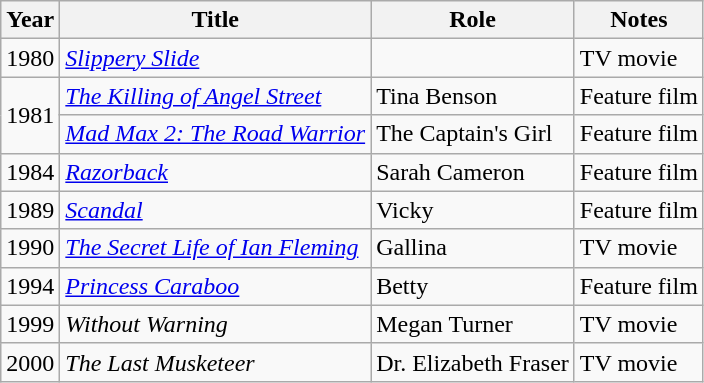<table class="wikitable">
<tr>
<th>Year</th>
<th>Title</th>
<th>Role</th>
<th>Notes</th>
</tr>
<tr>
<td>1980</td>
<td><em><a href='#'>Slippery Slide</a></em></td>
<td></td>
<td>TV movie</td>
</tr>
<tr>
<td rowspan="2">1981</td>
<td><em><a href='#'>The Killing of Angel Street</a></em></td>
<td>Tina Benson</td>
<td>Feature film</td>
</tr>
<tr>
<td><em><a href='#'>Mad Max 2: The Road Warrior</a></em></td>
<td>The Captain's Girl</td>
<td>Feature film</td>
</tr>
<tr>
<td>1984</td>
<td><em><a href='#'>Razorback</a></em></td>
<td>Sarah Cameron</td>
<td>Feature film</td>
</tr>
<tr>
<td>1989</td>
<td><em><a href='#'>Scandal</a></em></td>
<td>Vicky</td>
<td>Feature film</td>
</tr>
<tr>
<td>1990</td>
<td><em><a href='#'>The Secret Life of Ian Fleming</a></em></td>
<td>Gallina</td>
<td>TV movie</td>
</tr>
<tr>
<td>1994</td>
<td><em><a href='#'>Princess Caraboo</a></em></td>
<td>Betty</td>
<td>Feature film</td>
</tr>
<tr>
<td>1999</td>
<td><em>Without Warning</em></td>
<td>Megan Turner</td>
<td>TV movie</td>
</tr>
<tr>
<td>2000</td>
<td><em>The Last Musketeer</em></td>
<td>Dr. Elizabeth Fraser</td>
<td>TV movie</td>
</tr>
</table>
